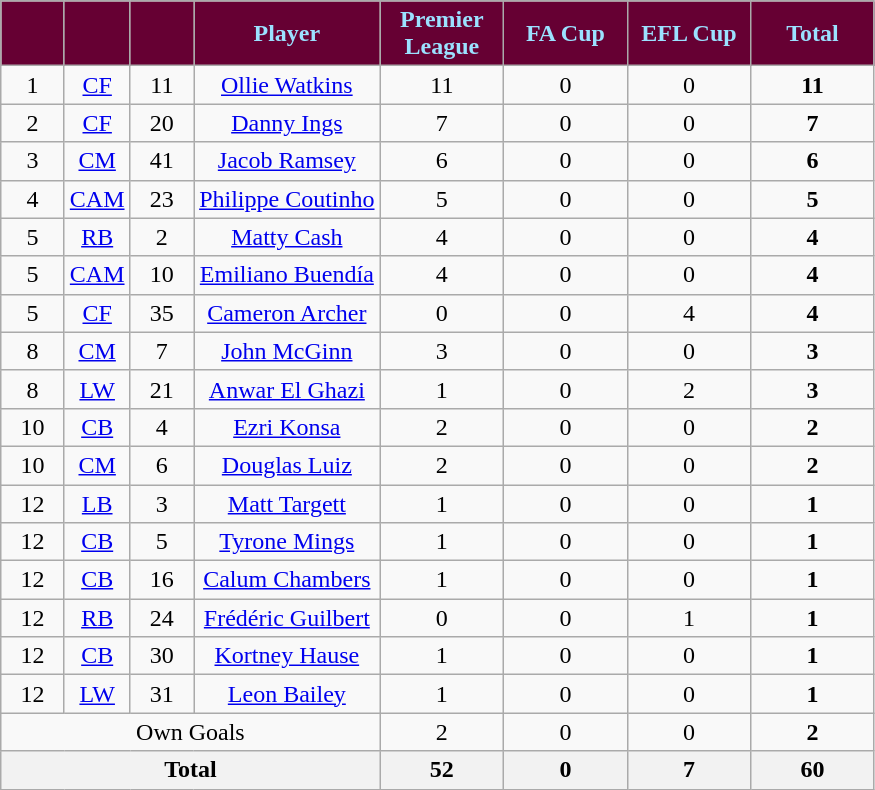<table class="wikitable sortable" style="text-align:center">
<tr>
<th style="background:#660033;color:#9be1ff; width:35px;"></th>
<th style="background:#660033;color:#9be1ff; width:35px;"></th>
<th style="background:#660033;color:#9be1ff; width:35px;"></th>
<th style="background:#660033;color:#9be1ff;">Player</th>
<th style="background:#660033;color:#9be1ff; width:75px;">Premier League</th>
<th style="background:#660033;color:#9be1ff; width:75px;">FA Cup</th>
<th style="background:#660033;color:#9be1ff; width:75px;">EFL Cup</th>
<th style="background:#660033;color:#9be1ff; width:75px;"><strong>Total</strong></th>
</tr>
<tr>
<td>1</td>
<td><a href='#'>CF</a></td>
<td>11</td>
<td> <a href='#'>Ollie Watkins</a></td>
<td>11</td>
<td>0</td>
<td>0</td>
<td><strong>11</strong></td>
</tr>
<tr>
<td>2</td>
<td><a href='#'>CF</a></td>
<td>20</td>
<td> <a href='#'>Danny Ings</a></td>
<td>7</td>
<td>0</td>
<td>0</td>
<td><strong>7</strong></td>
</tr>
<tr>
<td>3</td>
<td><a href='#'>CM</a></td>
<td>41</td>
<td> <a href='#'>Jacob Ramsey</a></td>
<td>6</td>
<td>0</td>
<td>0</td>
<td><strong>6</strong></td>
</tr>
<tr>
<td>4</td>
<td><a href='#'>CAM</a></td>
<td>23</td>
<td> <a href='#'>Philippe Coutinho</a></td>
<td>5</td>
<td>0</td>
<td>0</td>
<td><strong>5</strong></td>
</tr>
<tr>
<td>5</td>
<td><a href='#'>RB</a></td>
<td>2</td>
<td> <a href='#'>Matty Cash</a></td>
<td>4</td>
<td>0</td>
<td>0</td>
<td><strong>4</strong></td>
</tr>
<tr>
<td>5</td>
<td><a href='#'>CAM</a></td>
<td>10</td>
<td> <a href='#'>Emiliano Buendía</a></td>
<td>4</td>
<td>0</td>
<td>0</td>
<td><strong>4</strong></td>
</tr>
<tr>
<td>5</td>
<td><a href='#'>CF</a></td>
<td>35</td>
<td> <a href='#'>Cameron Archer</a></td>
<td>0</td>
<td>0</td>
<td>4</td>
<td><strong>4</strong></td>
</tr>
<tr>
<td>8</td>
<td><a href='#'>CM</a></td>
<td>7</td>
<td> <a href='#'>John McGinn</a></td>
<td>3</td>
<td>0</td>
<td>0</td>
<td><strong>3</strong></td>
</tr>
<tr>
<td>8</td>
<td><a href='#'>LW</a></td>
<td>21</td>
<td> <a href='#'>Anwar El Ghazi</a></td>
<td>1</td>
<td>0</td>
<td>2</td>
<td><strong>3</strong></td>
</tr>
<tr>
<td>10</td>
<td><a href='#'>CB</a></td>
<td>4</td>
<td> <a href='#'>Ezri Konsa</a></td>
<td>2</td>
<td>0</td>
<td>0</td>
<td><strong>2</strong></td>
</tr>
<tr>
<td>10</td>
<td><a href='#'>CM</a></td>
<td>6</td>
<td> <a href='#'>Douglas Luiz</a></td>
<td>2</td>
<td>0</td>
<td>0</td>
<td><strong>2</strong></td>
</tr>
<tr>
<td>12</td>
<td><a href='#'>LB</a></td>
<td>3</td>
<td> <a href='#'>Matt Targett</a></td>
<td>1</td>
<td>0</td>
<td>0</td>
<td><strong>1</strong></td>
</tr>
<tr>
<td>12</td>
<td><a href='#'>CB</a></td>
<td>5</td>
<td> <a href='#'>Tyrone Mings</a></td>
<td>1</td>
<td>0</td>
<td>0</td>
<td><strong>1</strong></td>
</tr>
<tr>
<td>12</td>
<td><a href='#'>CB</a></td>
<td>16</td>
<td> <a href='#'>Calum Chambers</a></td>
<td>1</td>
<td>0</td>
<td>0</td>
<td><strong>1</strong></td>
</tr>
<tr>
<td>12</td>
<td><a href='#'>RB</a></td>
<td>24</td>
<td> <a href='#'>Frédéric Guilbert</a></td>
<td>0</td>
<td>0</td>
<td>1</td>
<td><strong>1</strong></td>
</tr>
<tr>
<td>12</td>
<td><a href='#'>CB</a></td>
<td>30</td>
<td> <a href='#'>Kortney Hause</a></td>
<td>1</td>
<td>0</td>
<td>0</td>
<td><strong>1</strong></td>
</tr>
<tr>
<td>12</td>
<td><a href='#'>LW</a></td>
<td>31</td>
<td> <a href='#'>Leon Bailey</a></td>
<td>1</td>
<td>0</td>
<td>0</td>
<td><strong>1</strong></td>
</tr>
<tr class="sortbottom">
<td colspan="4">Own Goals</td>
<td>2</td>
<td>0</td>
<td>0</td>
<td><strong>2</strong></td>
</tr>
<tr class="sortbottom">
<th colspan="4"><strong>Total</strong></th>
<th>52</th>
<th><strong>0</strong></th>
<th>7</th>
<th>60</th>
</tr>
</table>
